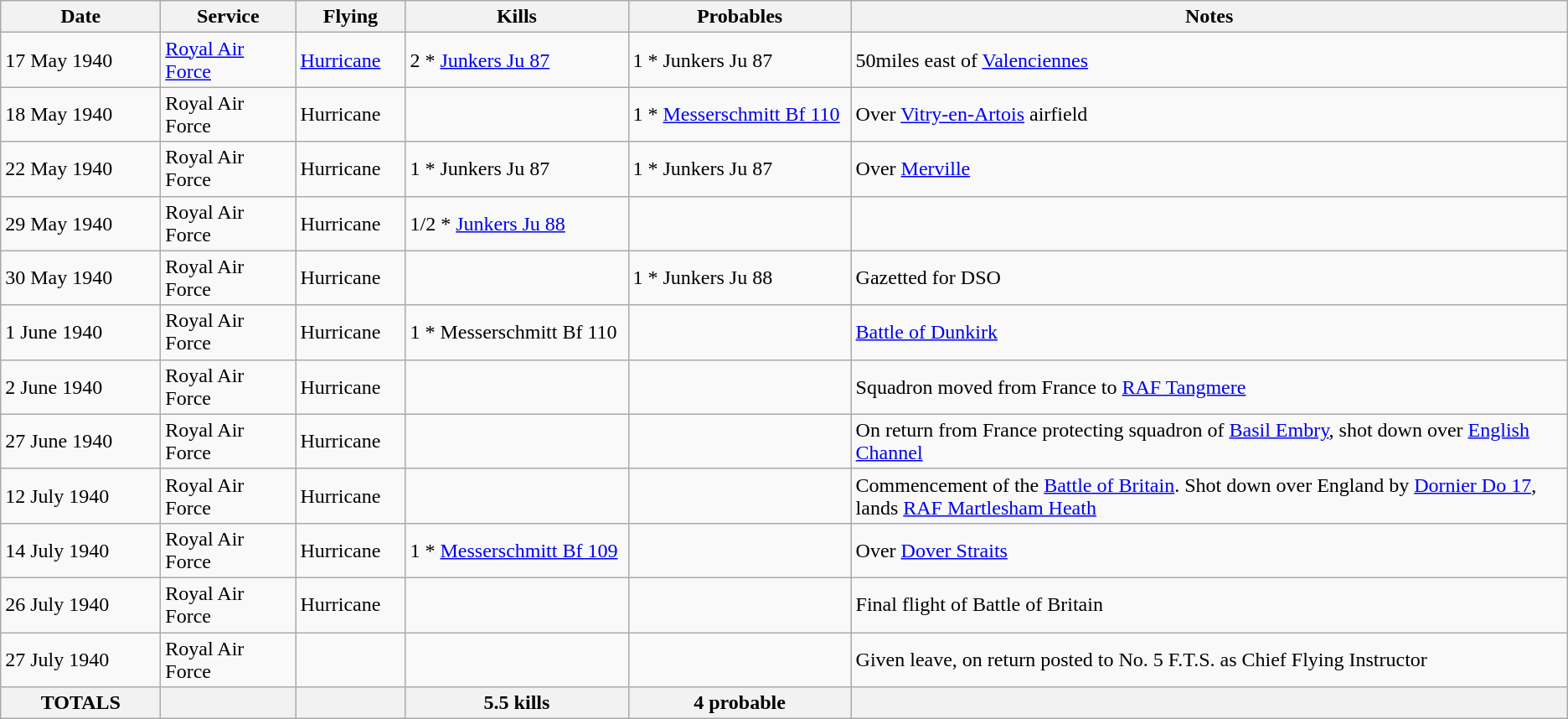<table class="wikitable">
<tr>
<th style="width:120px; text-align:center;">Date</th>
<th style="width:100px; text-align:center;">Service</th>
<th style="width:80px; text-align:center;">Flying</th>
<th style="width:170px; text-align:center;">Kills</th>
<th style="width:170px; text-align:center;">Probables</th>
<th align=center>Notes</th>
</tr>
<tr>
<td>17 May 1940</td>
<td><a href='#'>Royal Air Force</a></td>
<td><a href='#'>Hurricane</a></td>
<td>2 * <a href='#'>Junkers Ju 87</a></td>
<td>1 * Junkers Ju 87</td>
<td>50miles east of <a href='#'>Valenciennes</a></td>
</tr>
<tr>
<td>18 May 1940</td>
<td>Royal Air Force</td>
<td>Hurricane</td>
<td></td>
<td>1 * <a href='#'>Messerschmitt Bf 110</a></td>
<td>Over <a href='#'>Vitry-en-Artois</a> airfield</td>
</tr>
<tr>
<td>22 May 1940</td>
<td>Royal Air Force</td>
<td>Hurricane</td>
<td>1 * Junkers Ju 87</td>
<td>1 * Junkers Ju 87</td>
<td>Over <a href='#'>Merville</a></td>
</tr>
<tr>
<td>29 May 1940</td>
<td>Royal Air Force</td>
<td>Hurricane</td>
<td>1/2 * <a href='#'>Junkers Ju 88</a></td>
<td></td>
<td></td>
</tr>
<tr>
<td>30 May 1940</td>
<td>Royal Air Force</td>
<td>Hurricane</td>
<td></td>
<td>1 * Junkers Ju 88</td>
<td>Gazetted for DSO</td>
</tr>
<tr>
<td>1 June 1940</td>
<td>Royal Air Force</td>
<td>Hurricane</td>
<td>1 * Messerschmitt Bf 110</td>
<td></td>
<td><a href='#'>Battle of Dunkirk</a></td>
</tr>
<tr>
<td>2 June 1940</td>
<td>Royal Air Force</td>
<td>Hurricane</td>
<td></td>
<td></td>
<td>Squadron moved from France to <a href='#'>RAF Tangmere</a></td>
</tr>
<tr>
<td>27 June 1940</td>
<td>Royal Air Force</td>
<td>Hurricane</td>
<td></td>
<td></td>
<td>On return from France protecting squadron of <a href='#'>Basil Embry</a>, shot down over <a href='#'>English Channel</a></td>
</tr>
<tr>
<td>12 July 1940</td>
<td>Royal Air Force</td>
<td>Hurricane</td>
<td></td>
<td></td>
<td>Commencement of the <a href='#'>Battle of Britain</a>. Shot down over England by <a href='#'>Dornier Do 17</a>, lands <a href='#'>RAF Martlesham Heath</a></td>
</tr>
<tr>
<td>14 July 1940</td>
<td>Royal Air Force</td>
<td>Hurricane</td>
<td>1 * <a href='#'>Messerschmitt Bf 109</a></td>
<td></td>
<td>Over <a href='#'>Dover Straits</a></td>
</tr>
<tr>
<td>26 July 1940</td>
<td>Royal Air Force</td>
<td>Hurricane</td>
<td></td>
<td></td>
<td>Final flight of Battle of Britain</td>
</tr>
<tr>
<td>27 July 1940</td>
<td>Royal Air Force</td>
<td></td>
<td></td>
<td></td>
<td>Given leave, on return posted to No. 5 F.T.S. as Chief Flying Instructor</td>
</tr>
<tr>
<th align=center>TOTALS</th>
<th></th>
<th></th>
<th>5.5 kills</th>
<th>4 probable</th>
<th></th>
</tr>
</table>
